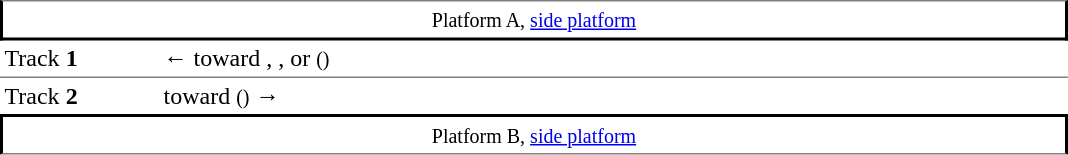<table border=0 cellspacing=0 cellpadding=3>
<tr>
<td style="border-top:solid 1px gray;border-right:solid 2px black;border-left:solid 2px black;border-bottom:solid 2px black;text-align:center;" colspan=2><small>Platform A, <a href='#'>side platform</a></small> </td>
</tr>
<tr>
<td style="border-bottom:solid 1px gray;" width=100>Track <strong>1</strong></td>
<td style="border-bottom:solid 1px gray;" width=600>←  toward , , or  <small>()</small><br></td>
</tr>
<tr>
<td>Track <strong>2</strong></td>
<td>  toward  <small>()</small> →</td>
</tr>
<tr>
<td style="border-bottom:solid 1px gray;border-top:solid 2px black;border-right:solid 2px black;border-left:solid 2px black;text-align:center;" colspan=2><small>Platform B, <a href='#'>side platform</a></small> </td>
</tr>
</table>
